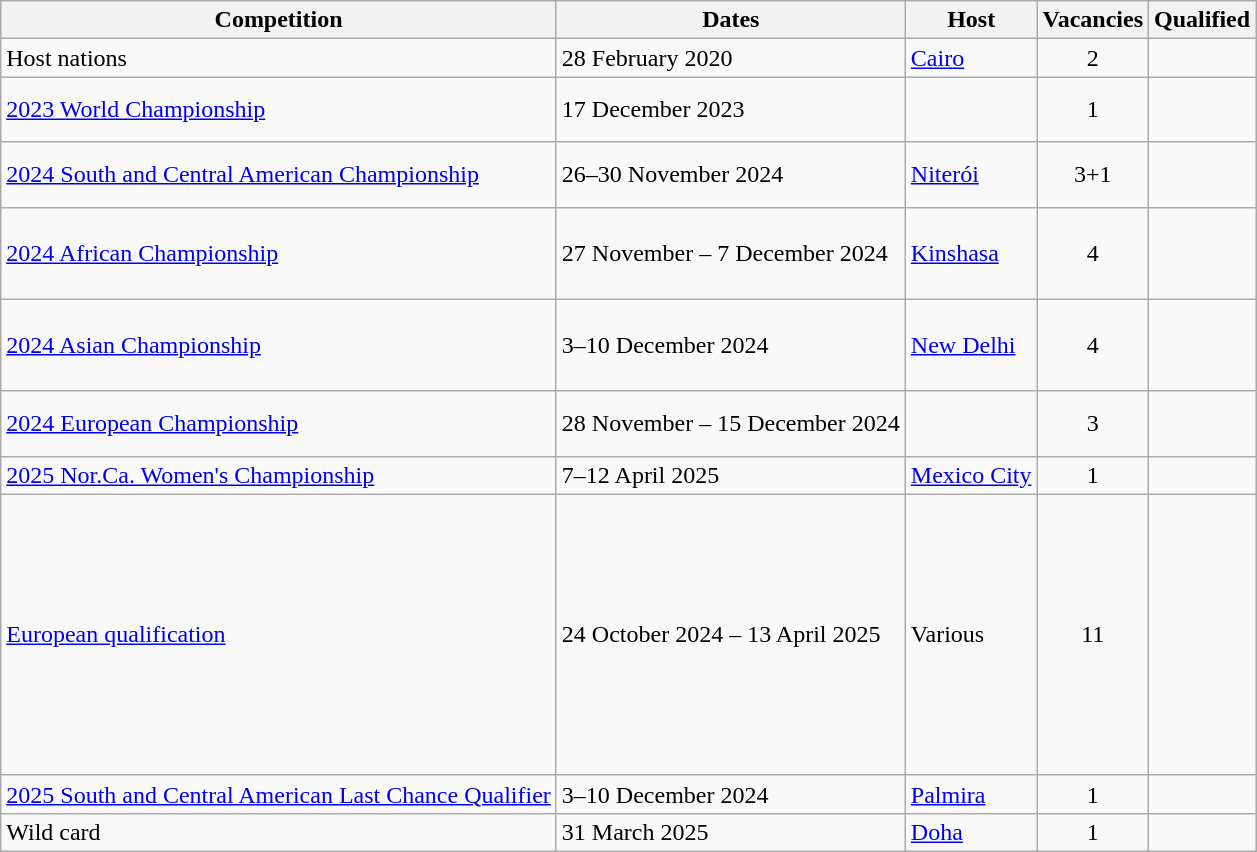<table class="wikitable">
<tr>
<th>Competition</th>
<th>Dates</th>
<th>Host</th>
<th>Vacancies</th>
<th>Qualified</th>
</tr>
<tr>
<td>Host nations</td>
<td>28 February 2020</td>
<td> <a href='#'>Cairo</a></td>
<td align="center">2</td>
<td><br></td>
</tr>
<tr>
<td><a href='#'>2023 World Championship</a></td>
<td>17 December 2023</td>
<td><br><br></td>
<td align="center">1</td>
<td></td>
</tr>
<tr>
<td><a href='#'>2024 South and Central American Championship</a></td>
<td>26–30 November 2024</td>
<td> <a href='#'>Niterói</a></td>
<td align="center">3+1</td>
<td><br><br></td>
</tr>
<tr>
<td><a href='#'>2024 African Championship</a></td>
<td>27 November – 7 December 2024</td>
<td> <a href='#'>Kinshasa</a></td>
<td align="center">4</td>
<td><br><br><br></td>
</tr>
<tr>
<td><a href='#'>2024 Asian Championship</a></td>
<td>3–10 December 2024</td>
<td> <a href='#'>New Delhi</a></td>
<td align="center">4</td>
<td><br><br><br></td>
</tr>
<tr>
<td><a href='#'>2024 European Championship</a></td>
<td>28 November – 15 December 2024</td>
<td><br><br></td>
<td align="center">3</td>
<td><br><br></td>
</tr>
<tr>
<td><a href='#'>2025 Nor.Ca. Women's Championship</a></td>
<td>7–12 April 2025</td>
<td> <a href='#'>Mexico City</a></td>
<td align="center">1</td>
<td></td>
</tr>
<tr>
<td><a href='#'>European qualification</a></td>
<td>24 October 2024 – 13 April 2025</td>
<td>Various</td>
<td align="center">11</td>
<td><br><br><br><br><br><br><br><br><br><br></td>
</tr>
<tr>
<td><a href='#'>2025 South and Central American Last Chance Qualifier</a></td>
<td>3–10 December 2024</td>
<td> <a href='#'>Palmira</a></td>
<td align="center">1</td>
<td></td>
</tr>
<tr>
<td>Wild card</td>
<td>31 March 2025</td>
<td> <a href='#'>Doha</a></td>
<td align="center">1</td>
<td></td>
</tr>
</table>
